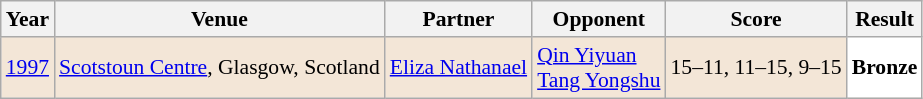<table class="sortable wikitable" style="font-size: 90%;">
<tr>
<th>Year</th>
<th>Venue</th>
<th>Partner</th>
<th>Opponent</th>
<th>Score</th>
<th>Result</th>
</tr>
<tr style="background:#F3E6D7">
<td align="center"><a href='#'>1997</a></td>
<td align="left"><a href='#'>Scotstoun Centre</a>, Glasgow, Scotland</td>
<td align="left"> <a href='#'>Eliza Nathanael</a></td>
<td align="left"> <a href='#'>Qin Yiyuan</a> <br>  <a href='#'>Tang Yongshu</a></td>
<td align="left">15–11, 11–15, 9–15</td>
<td style="text-align:left; background:white"> <strong>Bronze</strong></td>
</tr>
</table>
